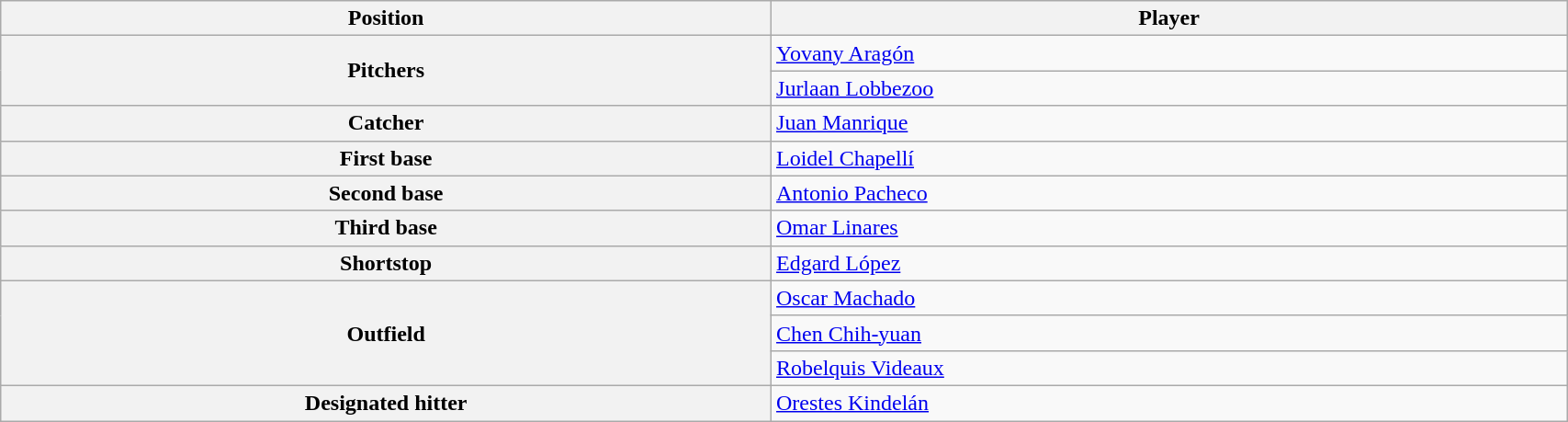<table class="wikitable" style="border-collapse:collapse; width:90%">
<tr>
<th>Position</th>
<th>Player</th>
</tr>
<tr>
<th rowspan=2>Pitchers</th>
<td> <a href='#'>Yovany Aragón</a></td>
</tr>
<tr>
<td> <a href='#'>Jurlaan Lobbezoo</a></td>
</tr>
<tr>
<th>Catcher</th>
<td> <a href='#'>Juan Manrique</a></td>
</tr>
<tr>
<th>First base</th>
<td> <a href='#'>Loidel Chapellí</a></td>
</tr>
<tr>
<th>Second base</th>
<td> <a href='#'>Antonio Pacheco</a></td>
</tr>
<tr>
<th>Third base</th>
<td> <a href='#'>Omar Linares</a></td>
</tr>
<tr>
<th>Shortstop</th>
<td> <a href='#'>Edgard López</a></td>
</tr>
<tr>
<th rowspan=3>Outfield</th>
<td> <a href='#'>Oscar Machado</a></td>
</tr>
<tr>
<td> <a href='#'>Chen Chih-yuan</a></td>
</tr>
<tr>
<td> <a href='#'>Robelquis Videaux</a></td>
</tr>
<tr>
<th>Designated hitter</th>
<td> <a href='#'>Orestes Kindelán</a></td>
</tr>
</table>
